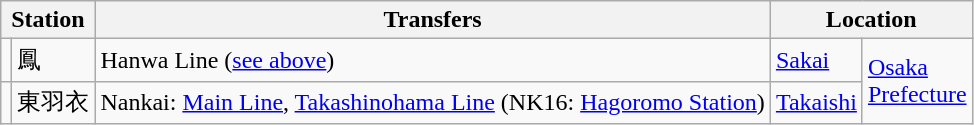<table class=wikitable>
<tr>
<th colspan="2">Station</th>
<th>Transfers</th>
<th colspan="2">Location</th>
</tr>
<tr>
<td></td>
<td>鳳</td>
<td> Hanwa Line (<a href='#'>see above</a>)</td>
<td><a href='#'>Sakai</a></td>
<td rowspan=2><a href='#'>Osaka<br>Prefecture</a></td>
</tr>
<tr>
<td></td>
<td>東羽衣</td>
<td>Nankai:  <a href='#'>Main Line</a>,  <a href='#'>Takashinohama Line</a> (NK16: <a href='#'>Hagoromo Station</a>)</td>
<td><a href='#'>Takaishi</a></td>
</tr>
</table>
